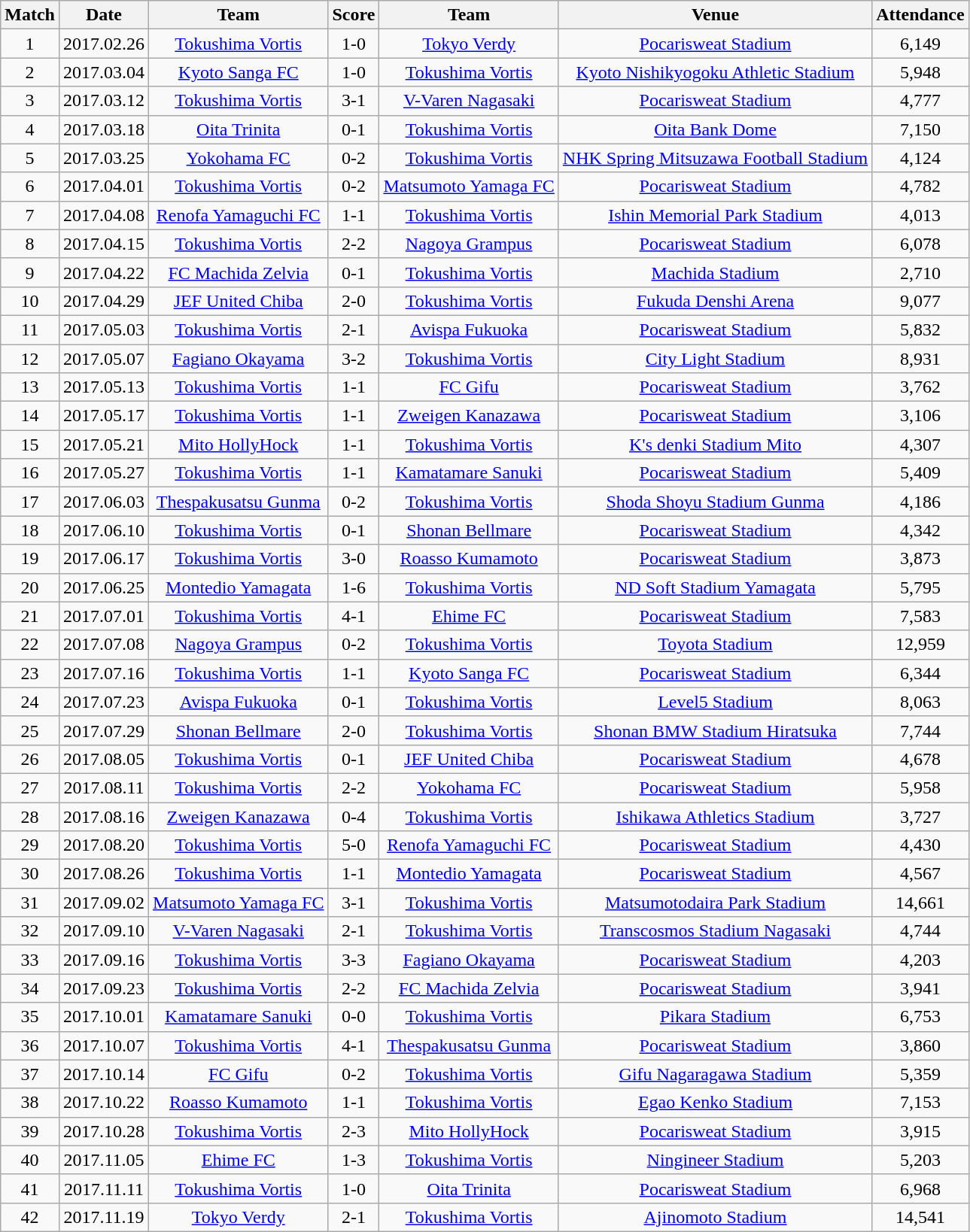<table class="wikitable" style="text-align:center;">
<tr>
<th>Match</th>
<th>Date</th>
<th>Team</th>
<th>Score</th>
<th>Team</th>
<th>Venue</th>
<th>Attendance</th>
</tr>
<tr>
<td>1</td>
<td>2017.02.26</td>
<td><a href='#'>Tokushima Vortis</a></td>
<td>1-0</td>
<td><a href='#'>Tokyo Verdy</a></td>
<td><a href='#'>Pocarisweat Stadium</a></td>
<td>6,149</td>
</tr>
<tr>
<td>2</td>
<td>2017.03.04</td>
<td><a href='#'>Kyoto Sanga FC</a></td>
<td>1-0</td>
<td><a href='#'>Tokushima Vortis</a></td>
<td><a href='#'>Kyoto Nishikyogoku Athletic Stadium</a></td>
<td>5,948</td>
</tr>
<tr>
<td>3</td>
<td>2017.03.12</td>
<td><a href='#'>Tokushima Vortis</a></td>
<td>3-1</td>
<td><a href='#'>V-Varen Nagasaki</a></td>
<td><a href='#'>Pocarisweat Stadium</a></td>
<td>4,777</td>
</tr>
<tr>
<td>4</td>
<td>2017.03.18</td>
<td><a href='#'>Oita Trinita</a></td>
<td>0-1</td>
<td><a href='#'>Tokushima Vortis</a></td>
<td><a href='#'>Oita Bank Dome</a></td>
<td>7,150</td>
</tr>
<tr>
<td>5</td>
<td>2017.03.25</td>
<td><a href='#'>Yokohama FC</a></td>
<td>0-2</td>
<td><a href='#'>Tokushima Vortis</a></td>
<td><a href='#'>NHK Spring Mitsuzawa Football Stadium</a></td>
<td>4,124</td>
</tr>
<tr>
<td>6</td>
<td>2017.04.01</td>
<td><a href='#'>Tokushima Vortis</a></td>
<td>0-2</td>
<td><a href='#'>Matsumoto Yamaga FC</a></td>
<td><a href='#'>Pocarisweat Stadium</a></td>
<td>4,782</td>
</tr>
<tr>
<td>7</td>
<td>2017.04.08</td>
<td><a href='#'>Renofa Yamaguchi FC</a></td>
<td>1-1</td>
<td><a href='#'>Tokushima Vortis</a></td>
<td><a href='#'>Ishin Memorial Park Stadium</a></td>
<td>4,013</td>
</tr>
<tr>
<td>8</td>
<td>2017.04.15</td>
<td><a href='#'>Tokushima Vortis</a></td>
<td>2-2</td>
<td><a href='#'>Nagoya Grampus</a></td>
<td><a href='#'>Pocarisweat Stadium</a></td>
<td>6,078</td>
</tr>
<tr>
<td>9</td>
<td>2017.04.22</td>
<td><a href='#'>FC Machida Zelvia</a></td>
<td>0-1</td>
<td><a href='#'>Tokushima Vortis</a></td>
<td><a href='#'>Machida Stadium</a></td>
<td>2,710</td>
</tr>
<tr>
<td>10</td>
<td>2017.04.29</td>
<td><a href='#'>JEF United Chiba</a></td>
<td>2-0</td>
<td><a href='#'>Tokushima Vortis</a></td>
<td><a href='#'>Fukuda Denshi Arena</a></td>
<td>9,077</td>
</tr>
<tr>
<td>11</td>
<td>2017.05.03</td>
<td><a href='#'>Tokushima Vortis</a></td>
<td>2-1</td>
<td><a href='#'>Avispa Fukuoka</a></td>
<td><a href='#'>Pocarisweat Stadium</a></td>
<td>5,832</td>
</tr>
<tr>
<td>12</td>
<td>2017.05.07</td>
<td><a href='#'>Fagiano Okayama</a></td>
<td>3-2</td>
<td><a href='#'>Tokushima Vortis</a></td>
<td><a href='#'>City Light Stadium</a></td>
<td>8,931</td>
</tr>
<tr>
<td>13</td>
<td>2017.05.13</td>
<td><a href='#'>Tokushima Vortis</a></td>
<td>1-1</td>
<td><a href='#'>FC Gifu</a></td>
<td><a href='#'>Pocarisweat Stadium</a></td>
<td>3,762</td>
</tr>
<tr>
<td>14</td>
<td>2017.05.17</td>
<td><a href='#'>Tokushima Vortis</a></td>
<td>1-1</td>
<td><a href='#'>Zweigen Kanazawa</a></td>
<td><a href='#'>Pocarisweat Stadium</a></td>
<td>3,106</td>
</tr>
<tr>
<td>15</td>
<td>2017.05.21</td>
<td><a href='#'>Mito HollyHock</a></td>
<td>1-1</td>
<td><a href='#'>Tokushima Vortis</a></td>
<td><a href='#'>K's denki Stadium Mito</a></td>
<td>4,307</td>
</tr>
<tr>
<td>16</td>
<td>2017.05.27</td>
<td><a href='#'>Tokushima Vortis</a></td>
<td>1-1</td>
<td><a href='#'>Kamatamare Sanuki</a></td>
<td><a href='#'>Pocarisweat Stadium</a></td>
<td>5,409</td>
</tr>
<tr>
<td>17</td>
<td>2017.06.03</td>
<td><a href='#'>Thespakusatsu Gunma</a></td>
<td>0-2</td>
<td><a href='#'>Tokushima Vortis</a></td>
<td><a href='#'>Shoda Shoyu Stadium Gunma</a></td>
<td>4,186</td>
</tr>
<tr>
<td>18</td>
<td>2017.06.10</td>
<td><a href='#'>Tokushima Vortis</a></td>
<td>0-1</td>
<td><a href='#'>Shonan Bellmare</a></td>
<td><a href='#'>Pocarisweat Stadium</a></td>
<td>4,342</td>
</tr>
<tr>
<td>19</td>
<td>2017.06.17</td>
<td><a href='#'>Tokushima Vortis</a></td>
<td>3-0</td>
<td><a href='#'>Roasso Kumamoto</a></td>
<td><a href='#'>Pocarisweat Stadium</a></td>
<td>3,873</td>
</tr>
<tr>
<td>20</td>
<td>2017.06.25</td>
<td><a href='#'>Montedio Yamagata</a></td>
<td>1-6</td>
<td><a href='#'>Tokushima Vortis</a></td>
<td><a href='#'>ND Soft Stadium Yamagata</a></td>
<td>5,795</td>
</tr>
<tr>
<td>21</td>
<td>2017.07.01</td>
<td><a href='#'>Tokushima Vortis</a></td>
<td>4-1</td>
<td><a href='#'>Ehime FC</a></td>
<td><a href='#'>Pocarisweat Stadium</a></td>
<td>7,583</td>
</tr>
<tr>
<td>22</td>
<td>2017.07.08</td>
<td><a href='#'>Nagoya Grampus</a></td>
<td>0-2</td>
<td><a href='#'>Tokushima Vortis</a></td>
<td><a href='#'>Toyota Stadium</a></td>
<td>12,959</td>
</tr>
<tr>
<td>23</td>
<td>2017.07.16</td>
<td><a href='#'>Tokushima Vortis</a></td>
<td>1-1</td>
<td><a href='#'>Kyoto Sanga FC</a></td>
<td><a href='#'>Pocarisweat Stadium</a></td>
<td>6,344</td>
</tr>
<tr>
<td>24</td>
<td>2017.07.23</td>
<td><a href='#'>Avispa Fukuoka</a></td>
<td>0-1</td>
<td><a href='#'>Tokushima Vortis</a></td>
<td><a href='#'>Level5 Stadium</a></td>
<td>8,063</td>
</tr>
<tr>
<td>25</td>
<td>2017.07.29</td>
<td><a href='#'>Shonan Bellmare</a></td>
<td>2-0</td>
<td><a href='#'>Tokushima Vortis</a></td>
<td><a href='#'>Shonan BMW Stadium Hiratsuka</a></td>
<td>7,744</td>
</tr>
<tr>
<td>26</td>
<td>2017.08.05</td>
<td><a href='#'>Tokushima Vortis</a></td>
<td>0-1</td>
<td><a href='#'>JEF United Chiba</a></td>
<td><a href='#'>Pocarisweat Stadium</a></td>
<td>4,678</td>
</tr>
<tr>
<td>27</td>
<td>2017.08.11</td>
<td><a href='#'>Tokushima Vortis</a></td>
<td>2-2</td>
<td><a href='#'>Yokohama FC</a></td>
<td><a href='#'>Pocarisweat Stadium</a></td>
<td>5,958</td>
</tr>
<tr>
<td>28</td>
<td>2017.08.16</td>
<td><a href='#'>Zweigen Kanazawa</a></td>
<td>0-4</td>
<td><a href='#'>Tokushima Vortis</a></td>
<td><a href='#'>Ishikawa Athletics Stadium</a></td>
<td>3,727</td>
</tr>
<tr>
<td>29</td>
<td>2017.08.20</td>
<td><a href='#'>Tokushima Vortis</a></td>
<td>5-0</td>
<td><a href='#'>Renofa Yamaguchi FC</a></td>
<td><a href='#'>Pocarisweat Stadium</a></td>
<td>4,430</td>
</tr>
<tr>
<td>30</td>
<td>2017.08.26</td>
<td><a href='#'>Tokushima Vortis</a></td>
<td>1-1</td>
<td><a href='#'>Montedio Yamagata</a></td>
<td><a href='#'>Pocarisweat Stadium</a></td>
<td>4,567</td>
</tr>
<tr>
<td>31</td>
<td>2017.09.02</td>
<td><a href='#'>Matsumoto Yamaga FC</a></td>
<td>3-1</td>
<td><a href='#'>Tokushima Vortis</a></td>
<td><a href='#'>Matsumotodaira Park Stadium</a></td>
<td>14,661</td>
</tr>
<tr>
<td>32</td>
<td>2017.09.10</td>
<td><a href='#'>V-Varen Nagasaki</a></td>
<td>2-1</td>
<td><a href='#'>Tokushima Vortis</a></td>
<td><a href='#'>Transcosmos Stadium Nagasaki</a></td>
<td>4,744</td>
</tr>
<tr>
<td>33</td>
<td>2017.09.16</td>
<td><a href='#'>Tokushima Vortis</a></td>
<td>3-3</td>
<td><a href='#'>Fagiano Okayama</a></td>
<td><a href='#'>Pocarisweat Stadium</a></td>
<td>4,203</td>
</tr>
<tr>
<td>34</td>
<td>2017.09.23</td>
<td><a href='#'>Tokushima Vortis</a></td>
<td>2-2</td>
<td><a href='#'>FC Machida Zelvia</a></td>
<td><a href='#'>Pocarisweat Stadium</a></td>
<td>3,941</td>
</tr>
<tr>
<td>35</td>
<td>2017.10.01</td>
<td><a href='#'>Kamatamare Sanuki</a></td>
<td>0-0</td>
<td><a href='#'>Tokushima Vortis</a></td>
<td><a href='#'>Pikara Stadium</a></td>
<td>6,753</td>
</tr>
<tr>
<td>36</td>
<td>2017.10.07</td>
<td><a href='#'>Tokushima Vortis</a></td>
<td>4-1</td>
<td><a href='#'>Thespakusatsu Gunma</a></td>
<td><a href='#'>Pocarisweat Stadium</a></td>
<td>3,860</td>
</tr>
<tr>
<td>37</td>
<td>2017.10.14</td>
<td><a href='#'>FC Gifu</a></td>
<td>0-2</td>
<td><a href='#'>Tokushima Vortis</a></td>
<td><a href='#'>Gifu Nagaragawa Stadium</a></td>
<td>5,359</td>
</tr>
<tr>
<td>38</td>
<td>2017.10.22</td>
<td><a href='#'>Roasso Kumamoto</a></td>
<td>1-1</td>
<td><a href='#'>Tokushima Vortis</a></td>
<td><a href='#'>Egao Kenko Stadium</a></td>
<td>7,153</td>
</tr>
<tr>
<td>39</td>
<td>2017.10.28</td>
<td><a href='#'>Tokushima Vortis</a></td>
<td>2-3</td>
<td><a href='#'>Mito HollyHock</a></td>
<td><a href='#'>Pocarisweat Stadium</a></td>
<td>3,915</td>
</tr>
<tr>
<td>40</td>
<td>2017.11.05</td>
<td><a href='#'>Ehime FC</a></td>
<td>1-3</td>
<td><a href='#'>Tokushima Vortis</a></td>
<td><a href='#'>Ningineer Stadium</a></td>
<td>5,203</td>
</tr>
<tr>
<td>41</td>
<td>2017.11.11</td>
<td><a href='#'>Tokushima Vortis</a></td>
<td>1-0</td>
<td><a href='#'>Oita Trinita</a></td>
<td><a href='#'>Pocarisweat Stadium</a></td>
<td>6,968</td>
</tr>
<tr>
<td>42</td>
<td>2017.11.19</td>
<td><a href='#'>Tokyo Verdy</a></td>
<td>2-1</td>
<td><a href='#'>Tokushima Vortis</a></td>
<td><a href='#'>Ajinomoto Stadium</a></td>
<td>14,541</td>
</tr>
</table>
